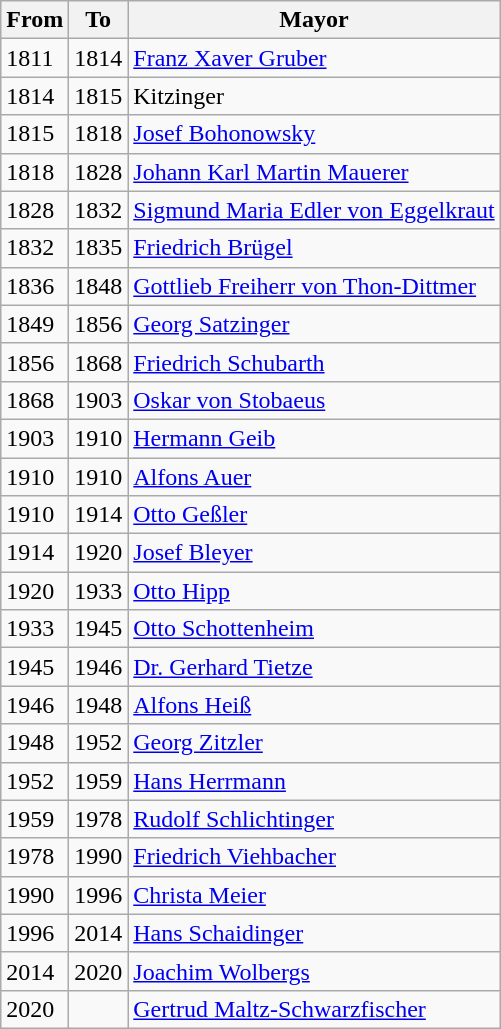<table class=wikitable>
<tr>
<th>From</th>
<th>To</th>
<th>Mayor</th>
</tr>
<tr>
<td>1811</td>
<td>1814</td>
<td><a href='#'>Franz Xaver Gruber</a></td>
</tr>
<tr>
<td>1814</td>
<td>1815</td>
<td>Kitzinger</td>
</tr>
<tr>
<td>1815</td>
<td>1818</td>
<td><a href='#'>Josef Bohonowsky</a></td>
</tr>
<tr>
<td>1818</td>
<td>1828</td>
<td><a href='#'>Johann Karl Martin Mauerer</a></td>
</tr>
<tr>
<td>1828</td>
<td>1832</td>
<td><a href='#'>Sigmund Maria Edler von Eggelkraut</a></td>
</tr>
<tr>
<td>1832</td>
<td>1835</td>
<td><a href='#'>Friedrich Brügel</a></td>
</tr>
<tr>
<td>1836</td>
<td>1848</td>
<td><a href='#'>Gottlieb Freiherr von Thon-Dittmer</a></td>
</tr>
<tr>
<td>1849</td>
<td>1856</td>
<td><a href='#'>Georg Satzinger</a></td>
</tr>
<tr>
<td>1856</td>
<td>1868</td>
<td><a href='#'>Friedrich Schubarth</a></td>
</tr>
<tr>
<td>1868</td>
<td>1903</td>
<td><a href='#'>Oskar von Stobaeus</a></td>
</tr>
<tr>
<td>1903</td>
<td>1910</td>
<td><a href='#'>Hermann Geib</a></td>
</tr>
<tr>
<td>1910</td>
<td>1910</td>
<td><a href='#'>Alfons Auer</a></td>
</tr>
<tr>
<td>1910</td>
<td>1914</td>
<td><a href='#'>Otto Geßler</a></td>
</tr>
<tr>
<td>1914</td>
<td>1920</td>
<td><a href='#'>Josef Bleyer</a></td>
</tr>
<tr>
<td>1920</td>
<td>1933</td>
<td><a href='#'>Otto Hipp</a></td>
</tr>
<tr>
<td>1933</td>
<td>1945</td>
<td><a href='#'>Otto Schottenheim</a></td>
</tr>
<tr>
<td>1945</td>
<td>1946</td>
<td><a href='#'>Dr. Gerhard Tietze</a></td>
</tr>
<tr>
<td>1946</td>
<td>1948</td>
<td><a href='#'>Alfons Heiß</a></td>
</tr>
<tr>
<td>1948</td>
<td>1952</td>
<td><a href='#'>Georg Zitzler</a></td>
</tr>
<tr>
<td>1952</td>
<td>1959</td>
<td><a href='#'>Hans Herrmann</a></td>
</tr>
<tr>
<td>1959</td>
<td>1978</td>
<td><a href='#'>Rudolf Schlichtinger</a></td>
</tr>
<tr>
<td>1978</td>
<td>1990</td>
<td><a href='#'>Friedrich Viehbacher</a></td>
</tr>
<tr>
<td>1990</td>
<td>1996</td>
<td><a href='#'>Christa Meier</a></td>
</tr>
<tr>
<td>1996</td>
<td>2014</td>
<td><a href='#'>Hans Schaidinger</a></td>
</tr>
<tr>
<td>2014</td>
<td>2020</td>
<td><a href='#'>Joachim Wolbergs</a></td>
</tr>
<tr>
<td>2020</td>
<td></td>
<td><a href='#'>Gertrud Maltz-Schwarzfischer</a></td>
</tr>
</table>
